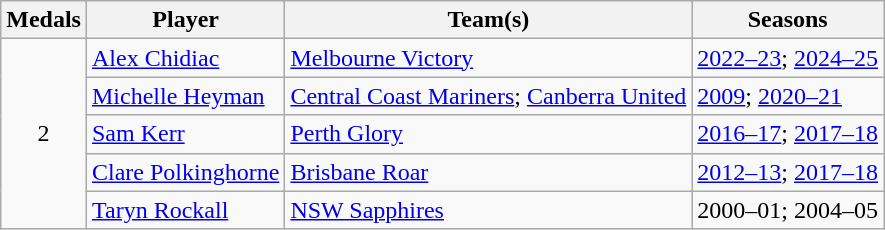<table class="wikitable">
<tr>
<th>Medals</th>
<th>Player</th>
<th>Team(s)</th>
<th>Seasons</th>
</tr>
<tr>
<td style="text-align: center;" rowspan=5>2</td>
<td><a href='#'>Alex Chidiac</a></td>
<td><a href='#'>Melbourne Victory</a></td>
<td><a href='#'>2022–23</a>; <a href='#'>2024–25</a></td>
</tr>
<tr>
<td><a href='#'>Michelle Heyman</a></td>
<td><a href='#'>Central Coast Mariners</a>; <a href='#'>Canberra United</a></td>
<td><a href='#'>2009</a>; <a href='#'>2020–21</a></td>
</tr>
<tr>
<td><a href='#'>Sam Kerr</a></td>
<td><a href='#'>Perth Glory</a></td>
<td><a href='#'>2016–17</a>; <a href='#'>2017–18</a></td>
</tr>
<tr>
<td><a href='#'>Clare Polkinghorne</a></td>
<td><a href='#'>Brisbane Roar</a></td>
<td><a href='#'>2012–13</a>; <a href='#'>2017–18</a></td>
</tr>
<tr>
<td><a href='#'>Taryn Rockall</a></td>
<td><a href='#'>NSW Sapphires</a></td>
<td>2000–01; 2004–05</td>
</tr>
</table>
